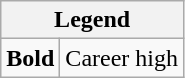<table class="wikitable mw-collapsible mw-collapsed">
<tr>
<th colspan="2">Legend</th>
</tr>
<tr>
<td><strong>Bold</strong></td>
<td>Career high</td>
</tr>
</table>
